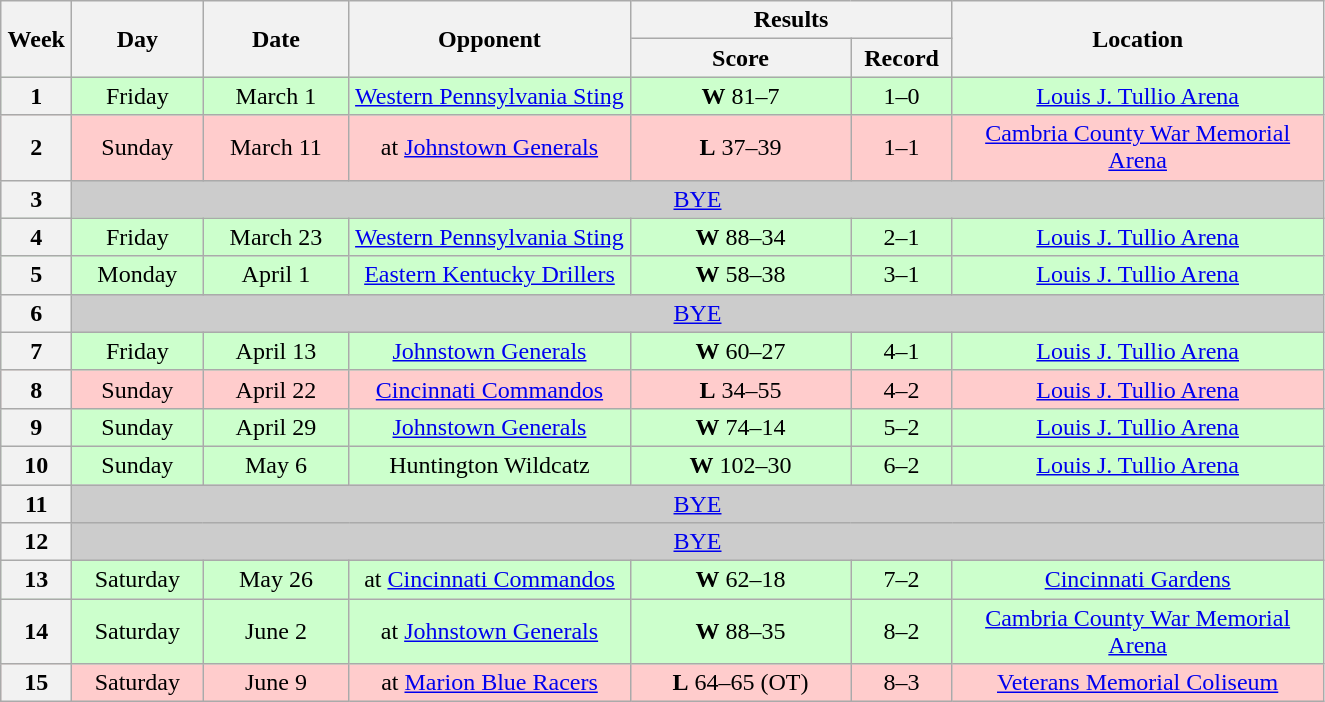<table class="wikitable">
<tr>
<th rowspan="2" width="40">Week</th>
<th rowspan="2" width="80">Day</th>
<th rowspan="2" width="90">Date</th>
<th rowspan="2" width="180">Opponent</th>
<th colspan="2" width="200">Results</th>
<th rowspan="2" width="240">Location</th>
</tr>
<tr>
<th width="140">Score</th>
<th width="60">Record</th>
</tr>
<tr align="center" bgcolor="#CCFFCC">
<th>1</th>
<td>Friday</td>
<td>March 1</td>
<td><a href='#'>Western Pennsylvania Sting</a></td>
<td><strong>W</strong> 81–7</td>
<td>1–0</td>
<td><a href='#'>Louis J. Tullio Arena</a></td>
</tr>
<tr align="center" bgcolor="#FFCCCC">
<th>2</th>
<td>Sunday</td>
<td>March 11</td>
<td>at <a href='#'>Johnstown Generals</a></td>
<td><strong>L</strong> 37–39</td>
<td>1–1</td>
<td><a href='#'>Cambria County War Memorial Arena</a></td>
</tr>
<tr align="center" bgcolor="#CCCCCC">
<th>3</th>
<td colSpan=6><a href='#'>BYE</a></td>
</tr>
<tr align="center" bgcolor="#CCFFCC">
<th>4</th>
<td>Friday</td>
<td>March 23</td>
<td><a href='#'>Western Pennsylvania Sting</a></td>
<td><strong>W</strong> 88–34</td>
<td>2–1</td>
<td><a href='#'>Louis J. Tullio Arena</a></td>
</tr>
<tr align="center" bgcolor="#CCFFCC">
<th>5</th>
<td>Monday</td>
<td>April 1</td>
<td><a href='#'>Eastern Kentucky Drillers</a></td>
<td><strong>W</strong> 58–38</td>
<td>3–1</td>
<td><a href='#'>Louis J. Tullio Arena</a></td>
</tr>
<tr align="center" bgcolor="#CCCCCC">
<th>6</th>
<td colSpan=6><a href='#'>BYE</a></td>
</tr>
<tr align="center" bgcolor="#CCFFCC">
<th>7</th>
<td>Friday</td>
<td>April 13</td>
<td><a href='#'>Johnstown Generals</a></td>
<td><strong>W</strong> 60–27</td>
<td>4–1</td>
<td><a href='#'>Louis J. Tullio Arena</a></td>
</tr>
<tr align="center" bgcolor="#FFCCCC">
<th>8</th>
<td>Sunday</td>
<td>April 22</td>
<td><a href='#'>Cincinnati Commandos</a></td>
<td><strong>L</strong> 34–55</td>
<td>4–2</td>
<td><a href='#'>Louis J. Tullio Arena</a></td>
</tr>
<tr align="center" bgcolor="#CCFFCC">
<th>9</th>
<td>Sunday</td>
<td>April 29</td>
<td><a href='#'>Johnstown Generals</a></td>
<td><strong>W</strong> 74–14</td>
<td>5–2</td>
<td><a href='#'>Louis J. Tullio Arena</a></td>
</tr>
<tr align="center" bgcolor="#CCFFCC">
<th>10</th>
<td>Sunday</td>
<td>May 6</td>
<td>Huntington Wildcatz</td>
<td><strong>W</strong> 102–30</td>
<td>6–2</td>
<td><a href='#'>Louis J. Tullio Arena</a></td>
</tr>
<tr align="center" bgcolor="#CCCCCC">
<th>11</th>
<td colSpan=6><a href='#'>BYE</a></td>
</tr>
<tr align="center" bgcolor="#CCCCCC">
<th>12</th>
<td colSpan=6><a href='#'>BYE</a></td>
</tr>
<tr align="center" bgcolor="#CCFFCC">
<th>13</th>
<td>Saturday</td>
<td>May 26</td>
<td>at <a href='#'>Cincinnati Commandos</a></td>
<td><strong>W</strong> 62–18</td>
<td>7–2</td>
<td><a href='#'>Cincinnati Gardens</a></td>
</tr>
<tr align="center" bgcolor="#CCFFCC">
<th>14</th>
<td>Saturday</td>
<td>June 2</td>
<td>at <a href='#'>Johnstown Generals</a></td>
<td><strong>W</strong> 88–35</td>
<td>8–2</td>
<td><a href='#'>Cambria County War Memorial Arena</a></td>
</tr>
<tr align="center" bgcolor="#FFCCCC">
<th>15</th>
<td>Saturday</td>
<td>June 9</td>
<td>at <a href='#'>Marion Blue Racers</a></td>
<td><strong>L</strong> 64–65 (OT)</td>
<td>8–3</td>
<td><a href='#'>Veterans Memorial Coliseum</a></td>
</tr>
</table>
